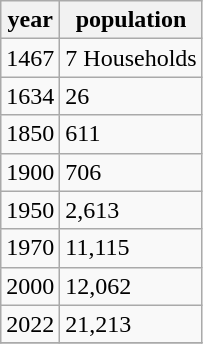<table class="wikitable">
<tr>
<th>year</th>
<th>population</th>
</tr>
<tr>
<td>1467</td>
<td>7 Households</td>
</tr>
<tr>
<td>1634</td>
<td>26</td>
</tr>
<tr>
<td>1850</td>
<td>611</td>
</tr>
<tr>
<td>1900</td>
<td>706</td>
</tr>
<tr>
<td>1950</td>
<td>2,613</td>
</tr>
<tr>
<td>1970</td>
<td>11,115</td>
</tr>
<tr>
<td>2000</td>
<td>12,062</td>
</tr>
<tr>
<td>2022</td>
<td>21,213</td>
</tr>
<tr>
</tr>
</table>
